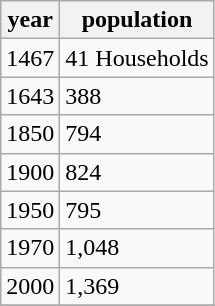<table class="wikitable">
<tr>
<th>year</th>
<th>population</th>
</tr>
<tr>
<td>1467</td>
<td>41 Households</td>
</tr>
<tr>
<td>1643</td>
<td>388</td>
</tr>
<tr>
<td>1850</td>
<td>794</td>
</tr>
<tr>
<td>1900</td>
<td>824</td>
</tr>
<tr>
<td>1950</td>
<td>795</td>
</tr>
<tr>
<td>1970</td>
<td>1,048</td>
</tr>
<tr>
<td>2000</td>
<td>1,369</td>
</tr>
<tr>
</tr>
</table>
